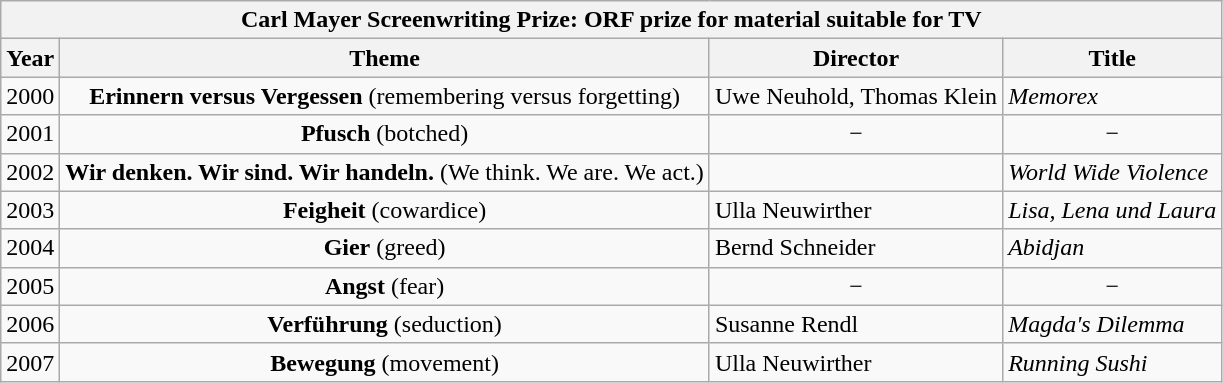<table class="wikitable">
<tr>
<th colspan="4">Carl Mayer Screenwriting Prize: ORF prize for material suitable for TV</th>
</tr>
<tr class="hintergrundfarbe6" align="center">
<th>Year</th>
<th>Theme</th>
<th>Director</th>
<th>Title</th>
</tr>
<tr>
<td>2000</td>
<td align="center"><strong>Erinnern versus Vergessen</strong> (remembering versus forgetting)</td>
<td>Uwe Neuhold, Thomas Klein</td>
<td><em>Memorex</em></td>
</tr>
<tr>
<td>2001</td>
<td align="center"><strong>Pfusch</strong> (botched)</td>
<td align="center">−</td>
<td align="center">−</td>
</tr>
<tr>
<td>2002</td>
<td align="center"><strong>Wir denken. Wir sind. Wir handeln.</strong> (We think. We are. We act.)</td>
<td></td>
<td><em>World Wide Violence</em></td>
</tr>
<tr>
<td>2003</td>
<td align="center"><strong>Feigheit</strong> (cowardice)</td>
<td>Ulla Neuwirther</td>
<td><em>Lisa, Lena und Laura</em></td>
</tr>
<tr>
<td>2004</td>
<td align="center"><strong>Gier</strong> (greed)</td>
<td>Bernd Schneider</td>
<td><em>Abidjan</em></td>
</tr>
<tr>
<td>2005</td>
<td align="center"><strong>Angst</strong> (fear)</td>
<td align="center">−</td>
<td align="center">−</td>
</tr>
<tr>
<td>2006</td>
<td align="center"><strong>Verführung</strong> (seduction)</td>
<td>Susanne Rendl</td>
<td><em>Magda's Dilemma</em></td>
</tr>
<tr>
<td>2007</td>
<td align="center"><strong>Bewegung</strong> (movement)</td>
<td>Ulla Neuwirther</td>
<td><em>Running Sushi</em></td>
</tr>
</table>
